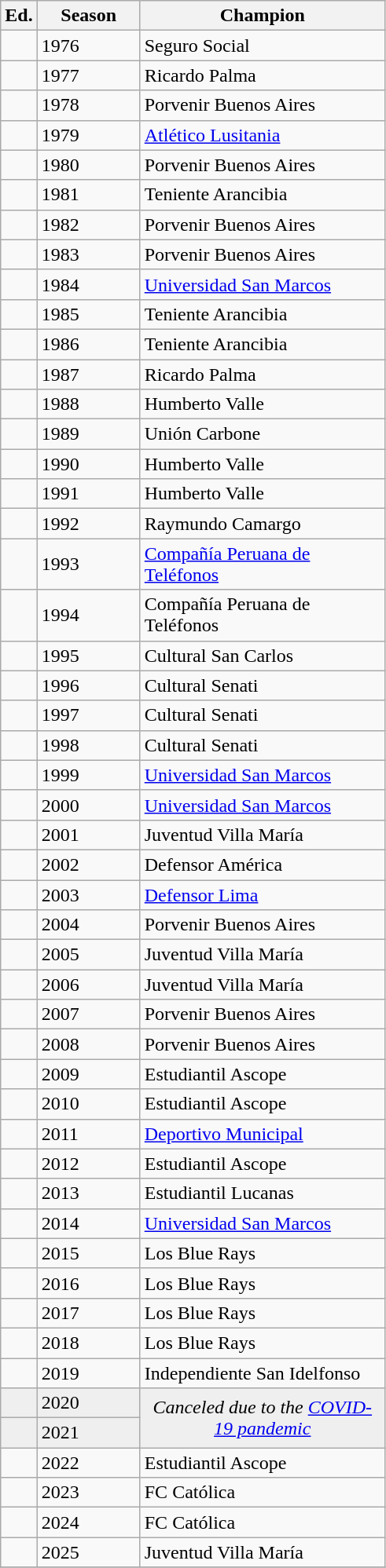<table class="wikitable sortable">
<tr>
<th width=px>Ed.</th>
<th width=80px>Season</th>
<th width=200px>Champion</th>
</tr>
<tr>
<td></td>
<td>1976</td>
<td>Seguro Social</td>
</tr>
<tr>
<td></td>
<td>1977</td>
<td>Ricardo Palma</td>
</tr>
<tr>
<td></td>
<td>1978</td>
<td>Porvenir Buenos Aires</td>
</tr>
<tr>
<td></td>
<td>1979</td>
<td><a href='#'>Atlético Lusitania</a></td>
</tr>
<tr>
<td></td>
<td>1980</td>
<td>Porvenir Buenos Aires</td>
</tr>
<tr>
<td></td>
<td>1981</td>
<td>Teniente Arancibia</td>
</tr>
<tr>
<td></td>
<td>1982</td>
<td>Porvenir Buenos Aires</td>
</tr>
<tr>
<td></td>
<td>1983</td>
<td>Porvenir Buenos Aires</td>
</tr>
<tr>
<td></td>
<td>1984</td>
<td><a href='#'>Universidad San Marcos</a></td>
</tr>
<tr>
<td></td>
<td>1985</td>
<td>Teniente Arancibia</td>
</tr>
<tr>
<td></td>
<td>1986</td>
<td>Teniente Arancibia</td>
</tr>
<tr>
<td></td>
<td>1987</td>
<td>Ricardo Palma</td>
</tr>
<tr>
<td></td>
<td>1988</td>
<td>Humberto Valle</td>
</tr>
<tr>
<td></td>
<td>1989</td>
<td>Unión Carbone</td>
</tr>
<tr>
<td></td>
<td>1990</td>
<td>Humberto Valle</td>
</tr>
<tr>
<td></td>
<td>1991</td>
<td>Humberto Valle</td>
</tr>
<tr>
<td></td>
<td>1992</td>
<td>Raymundo Camargo</td>
</tr>
<tr>
<td></td>
<td>1993</td>
<td><a href='#'>Compañía Peruana de Teléfonos</a></td>
</tr>
<tr>
<td></td>
<td>1994</td>
<td>Compañía Peruana de Teléfonos</td>
</tr>
<tr>
<td></td>
<td>1995</td>
<td>Cultural San Carlos</td>
</tr>
<tr>
<td></td>
<td>1996</td>
<td>Cultural Senati</td>
</tr>
<tr>
<td></td>
<td>1997</td>
<td>Cultural Senati</td>
</tr>
<tr>
<td></td>
<td>1998</td>
<td>Cultural Senati</td>
</tr>
<tr>
<td></td>
<td>1999</td>
<td><a href='#'>Universidad San Marcos</a></td>
</tr>
<tr>
<td></td>
<td>2000</td>
<td><a href='#'>Universidad San Marcos</a></td>
</tr>
<tr>
<td></td>
<td>2001</td>
<td>Juventud Villa María</td>
</tr>
<tr>
<td></td>
<td>2002</td>
<td>Defensor América</td>
</tr>
<tr>
<td></td>
<td>2003</td>
<td><a href='#'>Defensor Lima</a></td>
</tr>
<tr>
<td></td>
<td>2004</td>
<td>Porvenir Buenos Aires</td>
</tr>
<tr>
<td></td>
<td>2005</td>
<td>Juventud Villa María</td>
</tr>
<tr>
<td></td>
<td>2006</td>
<td>Juventud Villa María</td>
</tr>
<tr>
<td></td>
<td>2007</td>
<td>Porvenir Buenos Aires</td>
</tr>
<tr>
<td></td>
<td>2008</td>
<td>Porvenir Buenos Aires</td>
</tr>
<tr>
<td></td>
<td>2009</td>
<td>Estudiantil Ascope</td>
</tr>
<tr>
<td></td>
<td>2010</td>
<td>Estudiantil Ascope</td>
</tr>
<tr>
<td></td>
<td>2011</td>
<td><a href='#'>Deportivo Municipal</a></td>
</tr>
<tr>
<td></td>
<td>2012</td>
<td>Estudiantil Ascope</td>
</tr>
<tr>
<td></td>
<td>2013</td>
<td>Estudiantil Lucanas</td>
</tr>
<tr>
<td></td>
<td>2014</td>
<td><a href='#'>Universidad San Marcos</a></td>
</tr>
<tr>
<td></td>
<td>2015</td>
<td>Los Blue Rays</td>
</tr>
<tr>
<td></td>
<td>2016</td>
<td>Los Blue Rays</td>
</tr>
<tr>
<td></td>
<td>2017</td>
<td>Los Blue Rays</td>
</tr>
<tr>
<td></td>
<td>2018</td>
<td>Los Blue Rays</td>
</tr>
<tr>
<td></td>
<td>2019</td>
<td>Independiente San Idelfonso</td>
</tr>
<tr bgcolor=#efefef>
<td></td>
<td>2020</td>
<td rowspan=2 colspan="1" align=center><em>Canceled due to the <a href='#'>COVID-19 pandemic</a></em></td>
</tr>
<tr bgcolor=#efefef>
<td></td>
<td>2021</td>
</tr>
<tr>
<td></td>
<td>2022</td>
<td>Estudiantil Ascope</td>
</tr>
<tr>
<td></td>
<td>2023</td>
<td>FC Católica</td>
</tr>
<tr>
<td></td>
<td>2024</td>
<td>FC Católica</td>
</tr>
<tr>
<td></td>
<td>2025</td>
<td>Juventud Villa María</td>
</tr>
<tr>
</tr>
</table>
